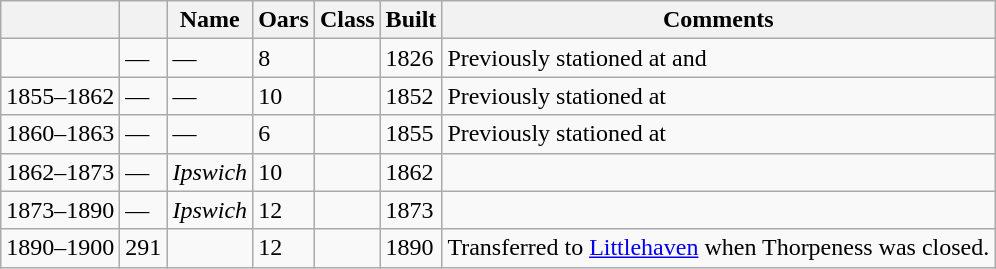<table class="wikitable sortable">
<tr>
<th></th>
<th></th>
<th>Name</th>
<th>Oars</th>
<th>Class</th>
<th>Built</th>
<th class=unsortable>Comments</th>
</tr>
<tr>
<td></td>
<td>—</td>
<td>—</td>
<td>8</td>
<td></td>
<td>1826</td>
<td>Previously stationed at  and </td>
</tr>
<tr>
<td>1855–1862</td>
<td>—</td>
<td>—</td>
<td>10</td>
<td></td>
<td>1852</td>
<td>Previously stationed at </td>
</tr>
<tr>
<td>1860–1863</td>
<td>—</td>
<td>—</td>
<td>6</td>
<td></td>
<td>1855</td>
<td>Previously stationed at </td>
</tr>
<tr>
<td>1862–1873</td>
<td>—</td>
<td><em>Ipswich</em></td>
<td>10</td>
<td></td>
<td>1862</td>
<td></td>
</tr>
<tr>
<td>1873–1890</td>
<td>—</td>
<td><em>Ipswich</em></td>
<td>12</td>
<td></td>
<td>1873</td>
<td></td>
</tr>
<tr>
<td>1890–1900</td>
<td>291</td>
<td><em></em></td>
<td>12</td>
<td></td>
<td>1890</td>
<td>Transferred to <a href='#'>Littlehaven</a> when Thorpeness was closed.</td>
</tr>
</table>
